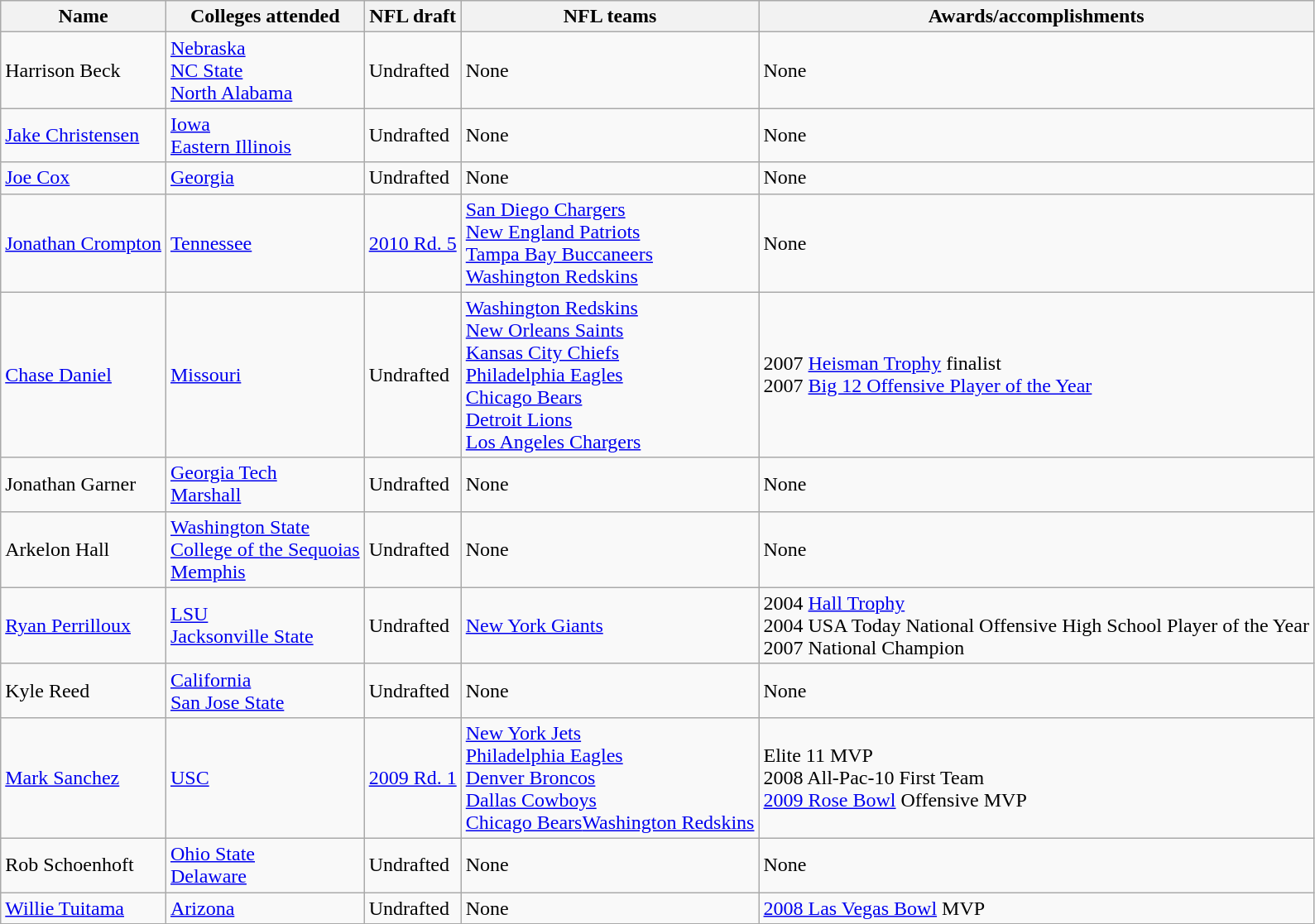<table class="wikitable">
<tr>
<th>Name</th>
<th>Colleges attended</th>
<th>NFL draft</th>
<th>NFL teams</th>
<th>Awards/accomplishments</th>
</tr>
<tr>
<td>Harrison Beck</td>
<td><a href='#'>Nebraska</a><br><a href='#'>NC State</a><br><a href='#'>North Alabama</a></td>
<td>Undrafted</td>
<td>None</td>
<td>None</td>
</tr>
<tr>
<td><a href='#'>Jake Christensen</a></td>
<td><a href='#'>Iowa</a><br><a href='#'>Eastern Illinois</a></td>
<td>Undrafted</td>
<td>None</td>
<td>None</td>
</tr>
<tr>
<td><a href='#'>Joe Cox</a></td>
<td><a href='#'>Georgia</a></td>
<td>Undrafted</td>
<td>None</td>
<td>None</td>
</tr>
<tr>
<td><a href='#'>Jonathan Crompton</a></td>
<td><a href='#'>Tennessee</a></td>
<td><a href='#'>2010 Rd. 5</a></td>
<td><a href='#'>San Diego Chargers</a><br><a href='#'>New England Patriots</a><br><a href='#'>Tampa Bay Buccaneers</a><br><a href='#'>Washington Redskins</a></td>
<td>None</td>
</tr>
<tr>
<td><a href='#'>Chase Daniel</a></td>
<td><a href='#'>Missouri</a></td>
<td>Undrafted</td>
<td><a href='#'>Washington Redskins</a><br><a href='#'>New Orleans Saints</a><br><a href='#'>Kansas City Chiefs</a><br><a href='#'>Philadelphia Eagles</a><br><a href='#'>Chicago Bears</a><br><a href='#'>Detroit Lions</a><br><a href='#'>Los Angeles Chargers</a></td>
<td>2007 <a href='#'>Heisman Trophy</a> finalist<br>2007 <a href='#'>Big 12 Offensive Player of the Year</a></td>
</tr>
<tr>
<td>Jonathan Garner</td>
<td><a href='#'>Georgia Tech</a><br><a href='#'>Marshall</a></td>
<td>Undrafted</td>
<td>None</td>
<td>None</td>
</tr>
<tr>
<td>Arkelon Hall</td>
<td><a href='#'>Washington State</a><br><a href='#'>College of the Sequoias</a><br><a href='#'>Memphis</a></td>
<td>Undrafted</td>
<td>None</td>
<td>None</td>
</tr>
<tr>
<td><a href='#'>Ryan Perrilloux</a></td>
<td><a href='#'>LSU</a><br><a href='#'>Jacksonville State</a></td>
<td>Undrafted</td>
<td><a href='#'>New York Giants</a></td>
<td>2004 <a href='#'>Hall Trophy</a><br>2004 USA Today National Offensive High School Player of the Year<br>2007 National Champion</td>
</tr>
<tr>
<td>Kyle Reed</td>
<td><a href='#'>California</a><br><a href='#'>San Jose State</a></td>
<td>Undrafted</td>
<td>None</td>
<td>None</td>
</tr>
<tr>
<td><a href='#'>Mark Sanchez</a></td>
<td><a href='#'>USC</a></td>
<td><a href='#'>2009 Rd. 1</a></td>
<td><a href='#'>New York Jets</a><br><a href='#'>Philadelphia Eagles</a><br><a href='#'>Denver Broncos</a><br><a href='#'>Dallas Cowboys</a><br><a href='#'>Chicago Bears</a><a href='#'>Washington Redskins</a></td>
<td>Elite 11 MVP<br>2008 All-Pac-10 First Team<br><a href='#'>2009 Rose Bowl</a> Offensive MVP</td>
</tr>
<tr>
<td>Rob Schoenhoft</td>
<td><a href='#'>Ohio State</a><br><a href='#'>Delaware</a></td>
<td>Undrafted</td>
<td>None</td>
<td>None</td>
</tr>
<tr>
<td><a href='#'>Willie Tuitama</a></td>
<td><a href='#'>Arizona</a></td>
<td>Undrafted</td>
<td>None</td>
<td><a href='#'>2008 Las Vegas Bowl</a> MVP</td>
</tr>
</table>
